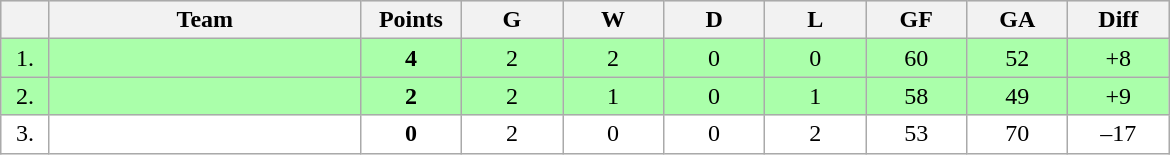<table class=wikitable style="text-align:center">
<tr bgcolor="#DCDCDC">
<th width="25"></th>
<th width="200">Team</th>
<th width="60">Points</th>
<th width="60">G</th>
<th width="60">W</th>
<th width="60">D</th>
<th width="60">L</th>
<th width="60">GF</th>
<th width="60">GA</th>
<th width="60">Diff</th>
</tr>
<tr bgcolor=#AAFFAA>
<td>1.</td>
<td align=left></td>
<td><strong>4</strong></td>
<td>2</td>
<td>2</td>
<td>0</td>
<td>0</td>
<td>60</td>
<td>52</td>
<td>+8</td>
</tr>
<tr bgcolor=#AAFFAA>
<td>2.</td>
<td align=left></td>
<td><strong>2</strong></td>
<td>2</td>
<td>1</td>
<td>0</td>
<td>1</td>
<td>58</td>
<td>49</td>
<td>+9</td>
</tr>
<tr bgcolor=#FFFFFF>
<td>3.</td>
<td align=left></td>
<td><strong>0</strong></td>
<td>2</td>
<td>0</td>
<td>0</td>
<td>2</td>
<td>53</td>
<td>70</td>
<td>–17</td>
</tr>
</table>
